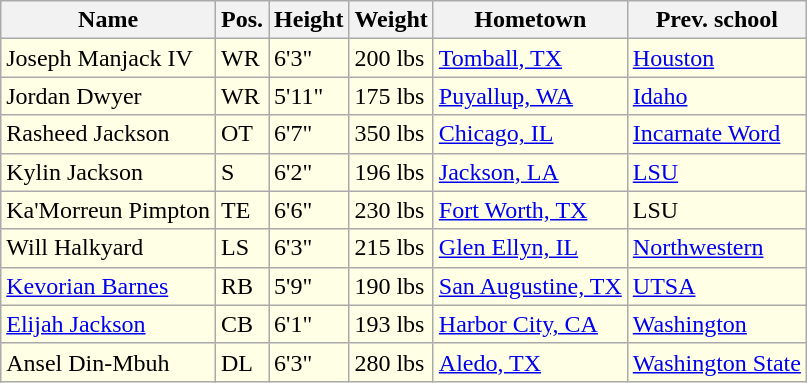<table class="wikitable sortable">
<tr>
<th>Name</th>
<th>Pos.</th>
<th>Height</th>
<th>Weight</th>
<th>Hometown</th>
<th class="unsortable">Prev. school</th>
</tr>
<tr style="background:#FFFFE6;">
<td>Joseph Manjack IV</td>
<td>WR</td>
<td>6'3"</td>
<td>200 lbs</td>
<td><a href='#'>Tomball, TX</a></td>
<td><a href='#'>Houston</a></td>
</tr>
<tr style="background:#FFFFE6;">
<td>Jordan Dwyer</td>
<td>WR</td>
<td>5'11"</td>
<td>175 lbs</td>
<td><a href='#'>Puyallup, WA</a></td>
<td><a href='#'>Idaho</a></td>
</tr>
<tr style="background:#FFFFE6;">
<td>Rasheed Jackson</td>
<td>OT</td>
<td>6'7"</td>
<td>350 lbs</td>
<td><a href='#'>Chicago, IL</a></td>
<td><a href='#'>Incarnate Word</a></td>
</tr>
<tr style="background:#FFFFE6;">
<td>Kylin Jackson</td>
<td>S</td>
<td>6'2"</td>
<td>196 lbs</td>
<td><a href='#'>Jackson, LA</a></td>
<td><a href='#'>LSU</a></td>
</tr>
<tr style="background:#FFFFE6;">
<td>Ka'Morreun Pimpton</td>
<td>TE</td>
<td>6'6"</td>
<td>230 lbs</td>
<td><a href='#'>Fort Worth, TX</a></td>
<td>LSU</td>
</tr>
<tr style="background:#FFFFE6;">
<td>Will Halkyard</td>
<td>LS</td>
<td>6'3"</td>
<td>215 lbs</td>
<td><a href='#'>Glen Ellyn, IL</a></td>
<td><a href='#'>Northwestern</a></td>
</tr>
<tr style="background:#FFFFE6;">
<td><a href='#'>Kevorian Barnes</a></td>
<td>RB</td>
<td>5'9"</td>
<td>190 lbs</td>
<td><a href='#'>San Augustine, TX</a></td>
<td><a href='#'>UTSA</a></td>
</tr>
<tr style="background:#FFFFE6;">
<td><a href='#'>Elijah Jackson</a></td>
<td>CB</td>
<td>6'1"</td>
<td>193 lbs</td>
<td><a href='#'>Harbor City, CA</a></td>
<td><a href='#'>Washington</a></td>
</tr>
<tr style="background:#FFFFE6;">
<td>Ansel Din-Mbuh</td>
<td>DL</td>
<td>6'3"</td>
<td>280 lbs</td>
<td><a href='#'>Aledo, TX</a></td>
<td><a href='#'>Washington State</a></td>
</tr>
</table>
